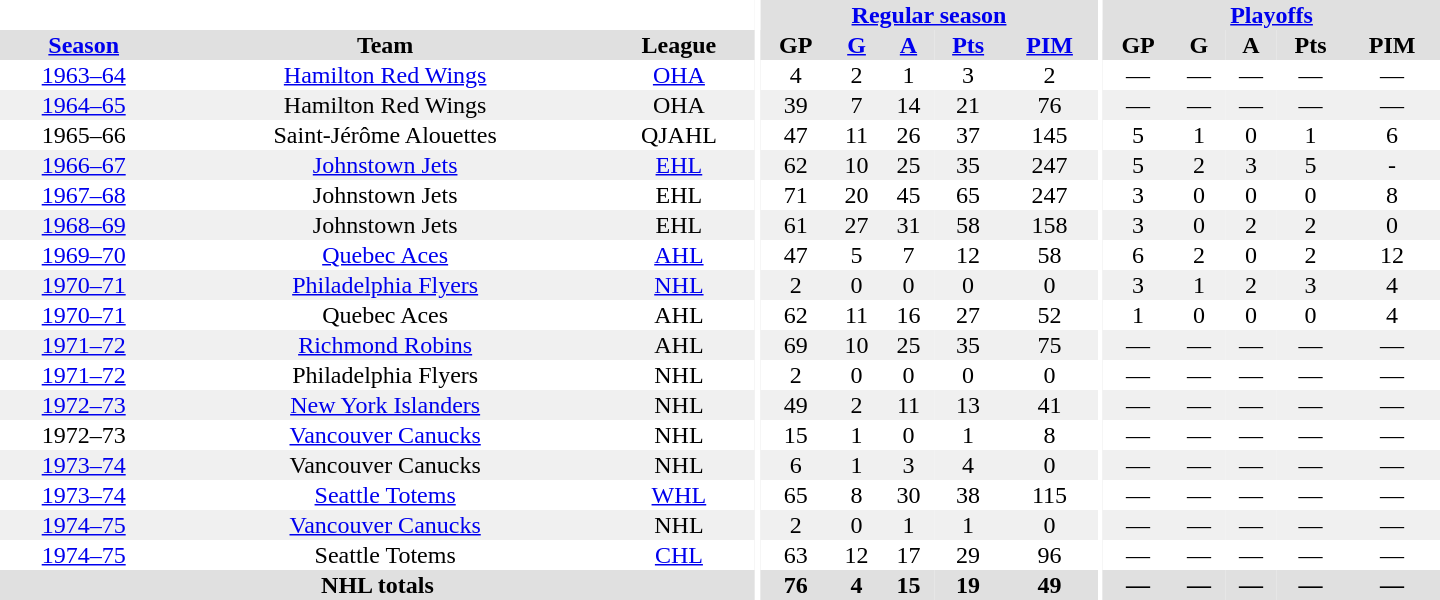<table border="0" cellpadding="1" cellspacing="0" style="text-align:center; width:60em">
<tr bgcolor="#e0e0e0">
<th colspan="3" bgcolor="#ffffff"></th>
<th rowspan="100" bgcolor="#ffffff"></th>
<th colspan="5"><a href='#'>Regular season</a></th>
<th rowspan="100" bgcolor="#ffffff"></th>
<th colspan="5"><a href='#'>Playoffs</a></th>
</tr>
<tr bgcolor="#e0e0e0">
<th><a href='#'>Season</a></th>
<th>Team</th>
<th>League</th>
<th>GP</th>
<th><a href='#'>G</a></th>
<th><a href='#'>A</a></th>
<th><a href='#'>Pts</a></th>
<th><a href='#'>PIM</a></th>
<th>GP</th>
<th>G</th>
<th>A</th>
<th>Pts</th>
<th>PIM</th>
</tr>
<tr>
<td><a href='#'>1963–64</a></td>
<td><a href='#'>Hamilton Red Wings</a></td>
<td><a href='#'>OHA</a></td>
<td>4</td>
<td>2</td>
<td>1</td>
<td>3</td>
<td>2</td>
<td>—</td>
<td>—</td>
<td>—</td>
<td>—</td>
<td>—</td>
</tr>
<tr bgcolor="#f0f0f0">
<td><a href='#'>1964–65</a></td>
<td>Hamilton Red Wings</td>
<td>OHA</td>
<td>39</td>
<td>7</td>
<td>14</td>
<td>21</td>
<td>76</td>
<td>—</td>
<td>—</td>
<td>—</td>
<td>—</td>
<td>—</td>
</tr>
<tr>
<td>1965–66</td>
<td>Saint-Jérôme Alouettes</td>
<td>QJAHL</td>
<td>47</td>
<td>11</td>
<td>26</td>
<td>37</td>
<td>145</td>
<td>5</td>
<td>1</td>
<td>0</td>
<td>1</td>
<td>6</td>
</tr>
<tr bgcolor="#f0f0f0">
<td><a href='#'>1966–67</a></td>
<td><a href='#'>Johnstown Jets</a></td>
<td><a href='#'>EHL</a></td>
<td>62</td>
<td>10</td>
<td>25</td>
<td>35</td>
<td>247</td>
<td>5</td>
<td>2</td>
<td>3</td>
<td>5</td>
<td>-</td>
</tr>
<tr>
<td><a href='#'>1967–68</a></td>
<td>Johnstown Jets</td>
<td>EHL</td>
<td>71</td>
<td>20</td>
<td>45</td>
<td>65</td>
<td>247</td>
<td>3</td>
<td>0</td>
<td>0</td>
<td>0</td>
<td>8</td>
</tr>
<tr bgcolor="#f0f0f0">
<td><a href='#'>1968–69</a></td>
<td>Johnstown Jets</td>
<td>EHL</td>
<td>61</td>
<td>27</td>
<td>31</td>
<td>58</td>
<td>158</td>
<td>3</td>
<td>0</td>
<td>2</td>
<td>2</td>
<td>0</td>
</tr>
<tr>
<td><a href='#'>1969–70</a></td>
<td><a href='#'>Quebec Aces</a></td>
<td><a href='#'>AHL</a></td>
<td>47</td>
<td>5</td>
<td>7</td>
<td>12</td>
<td>58</td>
<td>6</td>
<td>2</td>
<td>0</td>
<td>2</td>
<td>12</td>
</tr>
<tr bgcolor="#f0f0f0">
<td><a href='#'>1970–71</a></td>
<td><a href='#'>Philadelphia Flyers</a></td>
<td><a href='#'>NHL</a></td>
<td>2</td>
<td>0</td>
<td>0</td>
<td>0</td>
<td>0</td>
<td>3</td>
<td>1</td>
<td>2</td>
<td>3</td>
<td>4</td>
</tr>
<tr>
<td><a href='#'>1970–71</a></td>
<td>Quebec Aces</td>
<td>AHL</td>
<td>62</td>
<td>11</td>
<td>16</td>
<td>27</td>
<td>52</td>
<td>1</td>
<td>0</td>
<td>0</td>
<td>0</td>
<td>4</td>
</tr>
<tr bgcolor="#f0f0f0">
<td><a href='#'>1971–72</a></td>
<td><a href='#'>Richmond Robins</a></td>
<td>AHL</td>
<td>69</td>
<td>10</td>
<td>25</td>
<td>35</td>
<td>75</td>
<td>—</td>
<td>—</td>
<td>—</td>
<td>—</td>
<td>—</td>
</tr>
<tr>
<td><a href='#'>1971–72</a></td>
<td>Philadelphia Flyers</td>
<td>NHL</td>
<td>2</td>
<td>0</td>
<td>0</td>
<td>0</td>
<td>0</td>
<td>—</td>
<td>—</td>
<td>—</td>
<td>—</td>
<td>—</td>
</tr>
<tr bgcolor="#f0f0f0">
<td><a href='#'>1972–73</a></td>
<td><a href='#'>New York Islanders</a></td>
<td>NHL</td>
<td>49</td>
<td>2</td>
<td>11</td>
<td>13</td>
<td>41</td>
<td>—</td>
<td>—</td>
<td>—</td>
<td>—</td>
<td>—</td>
</tr>
<tr>
<td>1972–73</td>
<td><a href='#'>Vancouver Canucks</a></td>
<td>NHL</td>
<td>15</td>
<td>1</td>
<td>0</td>
<td>1</td>
<td>8</td>
<td>—</td>
<td>—</td>
<td>—</td>
<td>—</td>
<td>—</td>
</tr>
<tr bgcolor="#f0f0f0">
<td><a href='#'>1973–74</a></td>
<td>Vancouver Canucks</td>
<td>NHL</td>
<td>6</td>
<td>1</td>
<td>3</td>
<td>4</td>
<td>0</td>
<td>—</td>
<td>—</td>
<td>—</td>
<td>—</td>
<td>—</td>
</tr>
<tr>
<td><a href='#'>1973–74</a></td>
<td><a href='#'>Seattle Totems</a></td>
<td><a href='#'>WHL</a></td>
<td>65</td>
<td>8</td>
<td>30</td>
<td>38</td>
<td>115</td>
<td>—</td>
<td>—</td>
<td>—</td>
<td>—</td>
<td>—</td>
</tr>
<tr bgcolor="#f0f0f0">
<td><a href='#'>1974–75</a></td>
<td><a href='#'>Vancouver Canucks</a></td>
<td>NHL</td>
<td>2</td>
<td>0</td>
<td>1</td>
<td>1</td>
<td>0</td>
<td>—</td>
<td>—</td>
<td>—</td>
<td>—</td>
<td>—</td>
</tr>
<tr>
<td><a href='#'>1974–75</a></td>
<td>Seattle Totems</td>
<td><a href='#'>CHL</a></td>
<td>63</td>
<td>12</td>
<td>17</td>
<td>29</td>
<td>96</td>
<td>—</td>
<td>—</td>
<td>—</td>
<td>—</td>
<td>—</td>
</tr>
<tr bgcolor="#e0e0e0">
<th colspan="3">NHL totals</th>
<th>76</th>
<th>4</th>
<th>15</th>
<th>19</th>
<th>49</th>
<th>—</th>
<th>—</th>
<th>—</th>
<th>—</th>
<th>—</th>
</tr>
</table>
